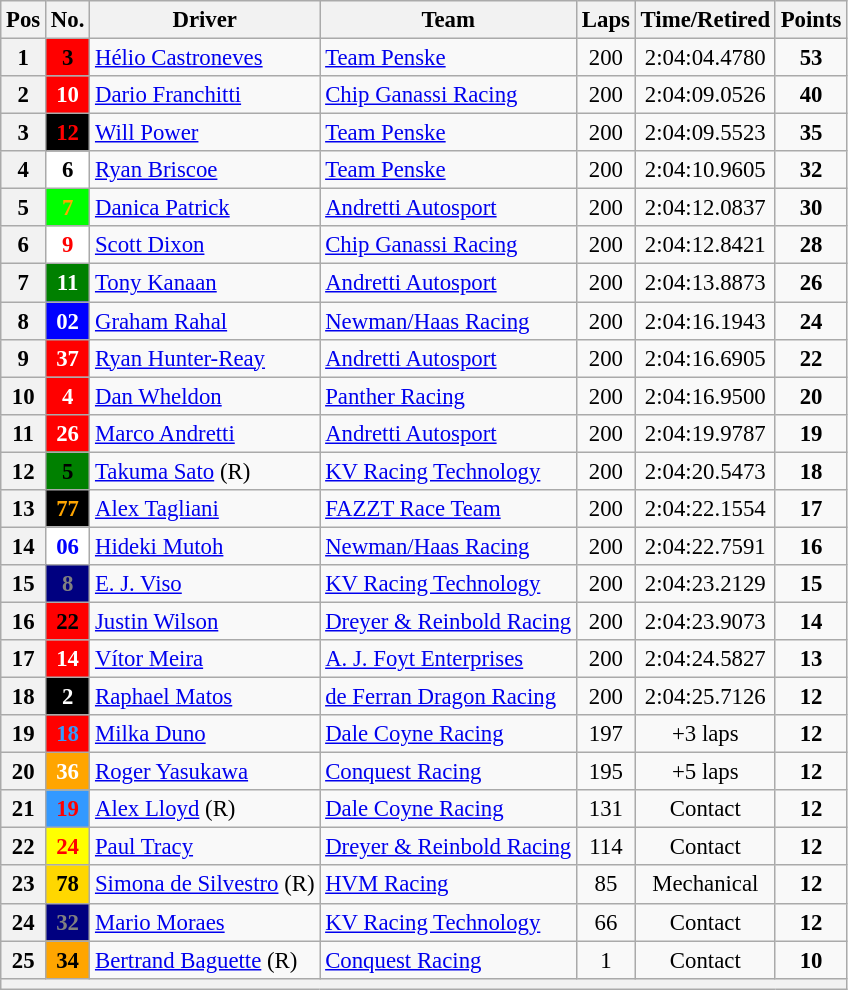<table class="wikitable" style="font-size:95%;">
<tr>
<th>Pos</th>
<th>No.</th>
<th>Driver</th>
<th>Team</th>
<th>Laps</th>
<th>Time/Retired</th>
<th>Points</th>
</tr>
<tr>
<th>1</th>
<td style="background:red; color:black;" align="center"><strong>3</strong></td>
<td> <a href='#'>Hélio Castroneves</a></td>
<td><a href='#'>Team Penske</a></td>
<td align=center>200</td>
<td align=center>2:04:04.4780</td>
<td align=center><strong>53</strong></td>
</tr>
<tr>
<th>2</th>
<td style="background:red; color:white;" align=center><strong>10</strong></td>
<td> <a href='#'>Dario Franchitti</a></td>
<td><a href='#'>Chip Ganassi Racing</a></td>
<td align=center>200</td>
<td align=center>2:04:09.0526</td>
<td align=center><strong>40</strong></td>
</tr>
<tr>
<th>3</th>
<td style="background:black; color:red;" align="center"><strong>12</strong></td>
<td> <a href='#'>Will Power</a></td>
<td><a href='#'>Team Penske</a></td>
<td align=center>200</td>
<td align=center>2:04:09.5523</td>
<td align=center><strong>35</strong></td>
</tr>
<tr>
<th>4</th>
<td style="background:white; color:black;" align="center"><strong>6</strong></td>
<td> <a href='#'>Ryan Briscoe</a></td>
<td><a href='#'>Team Penske</a></td>
<td align=center>200</td>
<td align=center>2:04:10.9605</td>
<td align=center><strong>32</strong></td>
</tr>
<tr>
<th>5</th>
<td style="background:lime; color:orange;" align="center"><strong>7</strong></td>
<td> <a href='#'>Danica Patrick</a></td>
<td><a href='#'>Andretti Autosport</a></td>
<td align=center>200</td>
<td align=center>2:04:12.0837</td>
<td align=center><strong>30</strong></td>
</tr>
<tr>
<th>6</th>
<td style="background:white; color:red;" align="center"><strong>9</strong></td>
<td> <a href='#'>Scott Dixon</a></td>
<td><a href='#'>Chip Ganassi Racing</a></td>
<td align=center>200</td>
<td align=center>2:04:12.8421</td>
<td align=center><strong>28</strong></td>
</tr>
<tr>
<th>7</th>
<td style="background:green; color:white;" align="center"><strong>11</strong></td>
<td> <a href='#'>Tony Kanaan</a></td>
<td><a href='#'>Andretti Autosport</a></td>
<td align=center>200</td>
<td align=center>2:04:13.8873</td>
<td align=center><strong>26</strong></td>
</tr>
<tr>
<th>8</th>
<td style="background:blue; color:white;" align="center"><strong>02</strong></td>
<td> <a href='#'>Graham Rahal</a></td>
<td><a href='#'>Newman/Haas Racing</a></td>
<td align=center>200</td>
<td align=center>2:04:16.1943</td>
<td align=center><strong>24</strong></td>
</tr>
<tr>
<th>9</th>
<td style="background:red; color:white;" align="center"><strong>37</strong></td>
<td> <a href='#'>Ryan Hunter-Reay</a></td>
<td><a href='#'>Andretti Autosport</a></td>
<td align=center>200</td>
<td align=center>2:04:16.6905</td>
<td align=center><strong>22</strong></td>
</tr>
<tr>
<th>10</th>
<td style="background:red; color:white;" align="center"><strong>4</strong></td>
<td> <a href='#'>Dan Wheldon</a></td>
<td><a href='#'>Panther Racing</a></td>
<td align=center>200</td>
<td align=center>2:04:16.9500</td>
<td align=center><strong>20</strong></td>
</tr>
<tr>
<th>11</th>
<td style="background:red; color:white;" align="center"><strong>26</strong></td>
<td> <a href='#'>Marco Andretti</a></td>
<td><a href='#'>Andretti Autosport</a></td>
<td align=center>200</td>
<td align=center>2:04:19.9787</td>
<td align=center><strong>19</strong></td>
</tr>
<tr>
<th>12</th>
<td style="background:green; color:black;" align=center><strong>5</strong></td>
<td> <a href='#'>Takuma Sato</a> (R)</td>
<td><a href='#'>KV Racing Technology</a></td>
<td align=center>200</td>
<td align=center>2:04:20.5473</td>
<td align=center><strong>18</strong></td>
</tr>
<tr>
<th>13</th>
<td style="background:black; color:orange;" align=center><strong>77</strong></td>
<td> <a href='#'>Alex Tagliani</a></td>
<td><a href='#'>FAZZT Race Team</a></td>
<td align=center>200</td>
<td align=center>2:04:22.1554</td>
<td align=center><strong>17</strong></td>
</tr>
<tr>
<th>14</th>
<td style="background:white; color:blue;" align="center"><strong>06</strong></td>
<td> <a href='#'>Hideki Mutoh</a></td>
<td><a href='#'>Newman/Haas Racing</a></td>
<td align=center>200</td>
<td align=center>2:04:22.7591</td>
<td align=center><strong>16</strong></td>
</tr>
<tr>
<th>15</th>
<td style="background:navy; color:gray;" align=center><strong>8</strong></td>
<td> <a href='#'>E. J. Viso</a></td>
<td><a href='#'>KV Racing Technology</a></td>
<td align=center>200</td>
<td align=center>2:04:23.2129</td>
<td align=center><strong>15</strong></td>
</tr>
<tr>
<th>16</th>
<td style="background:red; color:black;" align=center><strong>22</strong></td>
<td> <a href='#'>Justin Wilson</a></td>
<td><a href='#'>Dreyer & Reinbold Racing</a></td>
<td align=center>200</td>
<td align=center>2:04:23.9073</td>
<td align=center><strong>14</strong></td>
</tr>
<tr>
<th>17</th>
<td style="background:red; color:white;" align=center><strong>14</strong></td>
<td> <a href='#'>Vítor Meira</a></td>
<td><a href='#'>A. J. Foyt Enterprises</a></td>
<td align=center>200</td>
<td align=center>2:04:24.5827</td>
<td align=center><strong>13</strong></td>
</tr>
<tr>
<th>18</th>
<td style="background:black; color:white;" align=center><strong>2</strong></td>
<td> <a href='#'>Raphael Matos</a></td>
<td><a href='#'>de Ferran Dragon Racing</a></td>
<td align=center>200</td>
<td align=center>2:04:25.7126</td>
<td align=center><strong>12</strong></td>
</tr>
<tr>
<th>19</th>
<td style="background:red; color:#3399FF;" align="center"><strong>18</strong></td>
<td> <a href='#'>Milka Duno</a></td>
<td><a href='#'>Dale Coyne Racing</a></td>
<td align=center>197</td>
<td align=center>+3 laps</td>
<td align=center><strong>12</strong></td>
</tr>
<tr>
<th>20</th>
<td style="background:orange; color:white;" align="center"><strong>36</strong></td>
<td> <a href='#'>Roger Yasukawa</a></td>
<td><a href='#'>Conquest Racing</a></td>
<td align=center>195</td>
<td align=center>+5 laps</td>
<td align=center><strong>12</strong></td>
</tr>
<tr>
<th>21</th>
<td style="background:#3399FF; color:red;" align="center"><strong>19</strong></td>
<td> <a href='#'>Alex Lloyd</a> (R)</td>
<td><a href='#'>Dale Coyne Racing</a></td>
<td align=center>131</td>
<td align=center>Contact</td>
<td align=center><strong>12</strong></td>
</tr>
<tr>
<th>22</th>
<td style="background:yellow; color:red;" align=center><strong>24</strong></td>
<td> <a href='#'>Paul Tracy</a></td>
<td><a href='#'>Dreyer & Reinbold Racing</a></td>
<td align=center>114</td>
<td align=center>Contact</td>
<td align=center><strong>12</strong></td>
</tr>
<tr>
<th>23</th>
<td style="background:gold; color:black;" align=center><strong>78</strong></td>
<td> <a href='#'>Simona de Silvestro</a> (R)</td>
<td><a href='#'>HVM Racing</a></td>
<td align=center>85</td>
<td align=center>Mechanical</td>
<td align=center><strong>12</strong></td>
</tr>
<tr>
<th>24</th>
<td style="background:navy; color:gray;" align=center><strong>32</strong></td>
<td> <a href='#'>Mario Moraes</a></td>
<td><a href='#'>KV Racing Technology</a></td>
<td align=center>66</td>
<td align=center>Contact</td>
<td align=center><strong>12</strong></td>
</tr>
<tr>
<th>25</th>
<td style="background:orange; color:black;" align="center"><strong>34</strong></td>
<td> <a href='#'>Bertrand Baguette</a> (R)</td>
<td><a href='#'>Conquest Racing</a></td>
<td align=center>1</td>
<td align=center>Contact</td>
<td align=center><strong>10</strong></td>
</tr>
<tr>
<th colspan=9></th>
</tr>
</table>
